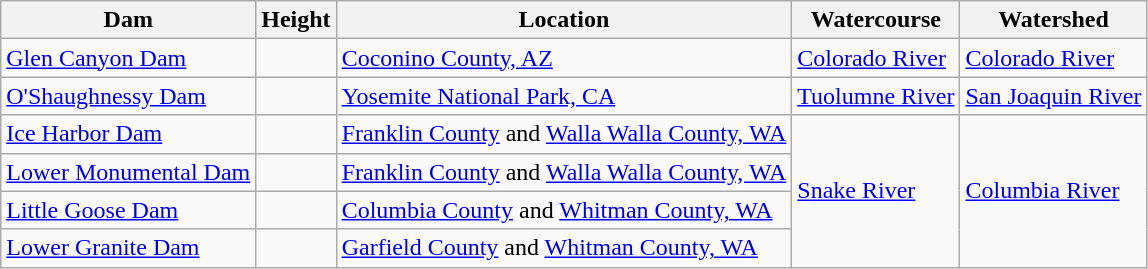<table class="wikitable sortable">
<tr>
<th>Dam</th>
<th>Height</th>
<th>Location</th>
<th>Watercourse</th>
<th>Watershed</th>
</tr>
<tr>
<td><a href='#'>Glen Canyon Dam</a></td>
<td></td>
<td><a href='#'>Coconino County, AZ</a><br></td>
<td><a href='#'>Colorado River</a></td>
<td><a href='#'>Colorado River</a></td>
</tr>
<tr>
<td><a href='#'>O'Shaughnessy Dam</a></td>
<td></td>
<td><a href='#'>Yosemite National Park, CA</a><br></td>
<td><a href='#'>Tuolumne River</a></td>
<td><a href='#'>San Joaquin River</a></td>
</tr>
<tr>
<td><a href='#'>Ice Harbor Dam</a></td>
<td></td>
<td><a href='#'>Franklin County</a> and <a href='#'>Walla Walla County, WA</a><br></td>
<td rowspan=4><a href='#'>Snake River</a></td>
<td rowspan=4><a href='#'>Columbia River</a></td>
</tr>
<tr>
<td><a href='#'>Lower Monumental Dam</a></td>
<td></td>
<td><a href='#'>Franklin County</a> and <a href='#'>Walla Walla County, WA</a><br></td>
</tr>
<tr>
<td><a href='#'>Little Goose Dam</a></td>
<td></td>
<td><a href='#'>Columbia County</a> and <a href='#'>Whitman County, WA</a><br></td>
</tr>
<tr>
<td><a href='#'>Lower Granite Dam</a></td>
<td></td>
<td><a href='#'>Garfield County</a> and <a href='#'>Whitman County, WA</a><br></td>
</tr>
</table>
